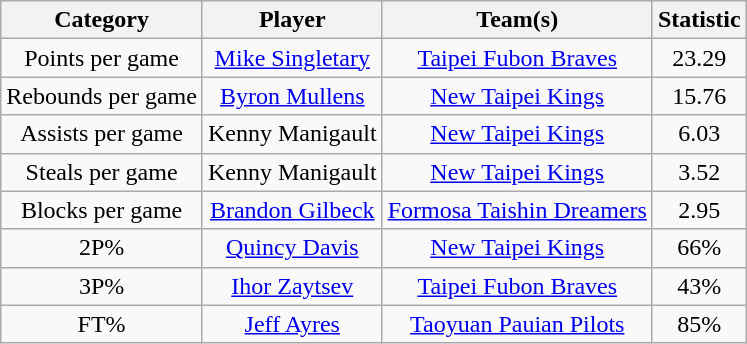<table class="wikitable" style="text-align:center">
<tr>
<th>Category</th>
<th>Player</th>
<th>Team(s)</th>
<th>Statistic</th>
</tr>
<tr>
<td>Points per game</td>
<td><a href='#'>Mike Singletary</a></td>
<td><a href='#'>Taipei Fubon Braves</a></td>
<td>23.29</td>
</tr>
<tr>
<td>Rebounds per game</td>
<td><a href='#'>Byron Mullens</a></td>
<td><a href='#'>New Taipei Kings</a></td>
<td>15.76</td>
</tr>
<tr>
<td>Assists per game</td>
<td>Kenny Manigault</td>
<td><a href='#'>New Taipei Kings</a></td>
<td>6.03</td>
</tr>
<tr>
<td>Steals per game</td>
<td>Kenny Manigault</td>
<td><a href='#'>New Taipei Kings</a></td>
<td>3.52</td>
</tr>
<tr>
<td>Blocks per game</td>
<td><a href='#'>Brandon Gilbeck</a></td>
<td><a href='#'>Formosa Taishin Dreamers</a></td>
<td>2.95</td>
</tr>
<tr>
<td>2P%</td>
<td><a href='#'>Quincy Davis</a></td>
<td><a href='#'>New Taipei Kings</a></td>
<td>66%</td>
</tr>
<tr>
<td>3P%</td>
<td><a href='#'>Ihor Zaytsev</a></td>
<td><a href='#'>Taipei Fubon Braves</a></td>
<td>43%</td>
</tr>
<tr>
<td>FT%</td>
<td><a href='#'>Jeff Ayres</a></td>
<td><a href='#'>Taoyuan Pauian Pilots</a></td>
<td>85%</td>
</tr>
</table>
